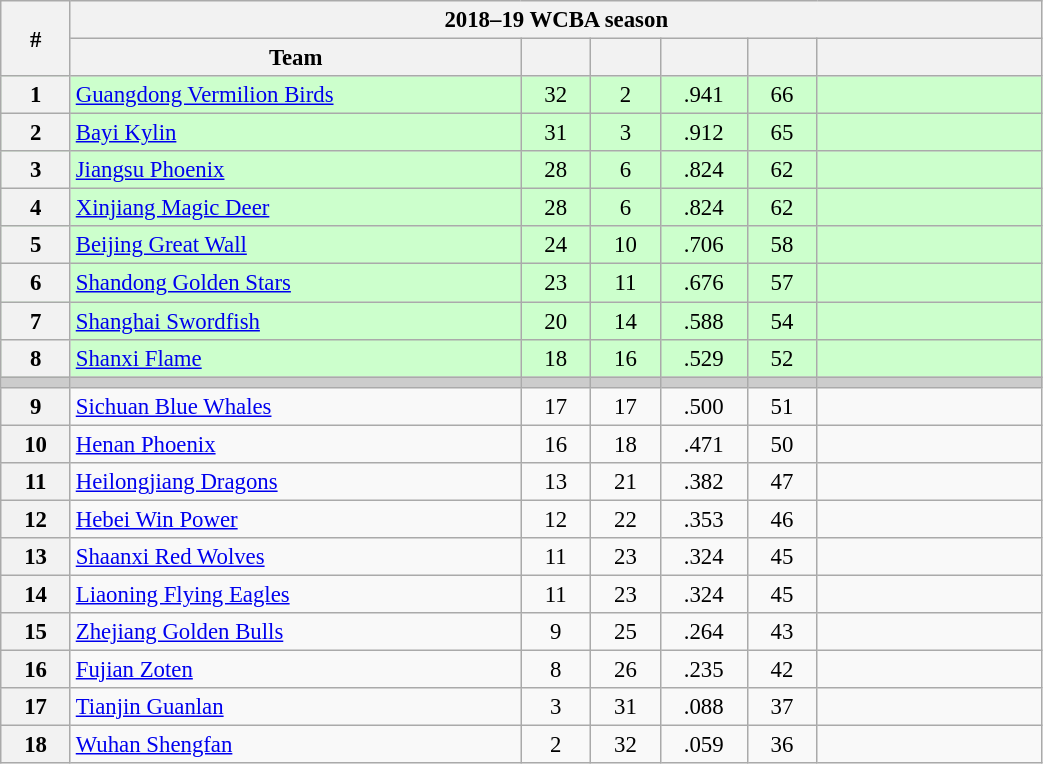<table class="wikitable"  style="width:55%; font-size:95%;">
<tr>
<th style="width:3%;" rowspan="2">#</th>
<th colspan="6" style="text-align:center;">2018–19 WCBA season</th>
</tr>
<tr style="text-align:center;">
<th style="width:20%;">Team</th>
<th style="width:3%;"></th>
<th style="width:3%;"></th>
<th style="width:3%;"></th>
<th style="width:3%;"></th>
<th style="width:10%;"></th>
</tr>
<tr style="text-align:center; background:#cfc;">
<th>1</th>
<td style="text-align:left;"><a href='#'>Guangdong Vermilion Birds</a></td>
<td>32</td>
<td>2</td>
<td>.941</td>
<td>66</td>
<td></td>
</tr>
<tr style="text-align:center; background:#cfc;">
<th>2</th>
<td style="text-align:left;"><a href='#'>Bayi Kylin</a></td>
<td>31</td>
<td>3</td>
<td>.912</td>
<td>65</td>
<td></td>
</tr>
<tr style="text-align:center; background:#cfc;">
<th>3</th>
<td style="text-align:left;"><a href='#'>Jiangsu Phoenix</a></td>
<td>28</td>
<td>6</td>
<td>.824</td>
<td>62</td>
<td></td>
</tr>
<tr style="text-align:center; background:#cfc;">
<th>4</th>
<td style="text-align:left;"><a href='#'>Xinjiang Magic Deer</a></td>
<td>28</td>
<td>6</td>
<td>.824</td>
<td>62</td>
<td></td>
</tr>
<tr style="text-align:center; background:#cfc;">
<th>5</th>
<td style="text-align:left;"><a href='#'>Beijing Great Wall</a></td>
<td>24</td>
<td>10</td>
<td>.706</td>
<td>58</td>
<td></td>
</tr>
<tr style="text-align:center; background:#cfc;">
<th>6</th>
<td style="text-align:left;"><a href='#'>Shandong Golden Stars</a></td>
<td>23</td>
<td>11</td>
<td>.676</td>
<td>57</td>
<td></td>
</tr>
<tr style="text-align:center; background:#cfc;">
<th>7</th>
<td style="text-align:left;"><a href='#'>Shanghai Swordfish</a></td>
<td>20</td>
<td>14</td>
<td>.588</td>
<td>54</td>
<td></td>
</tr>
<tr style="text-align:center; background:#cfc;">
<th>8</th>
<td style="text-align:left;"><a href='#'>Shanxi Flame</a></td>
<td>18</td>
<td>16</td>
<td>.529</td>
<td>52</td>
<td></td>
</tr>
<tr style="background-color:#cccccc;">
<td></td>
<td></td>
<td></td>
<td></td>
<td></td>
<td></td>
<td></td>
</tr>
<tr style="text-align:center;">
<th>9</th>
<td style="text-align:left;"><a href='#'>Sichuan Blue Whales</a></td>
<td>17</td>
<td>17</td>
<td>.500</td>
<td>51</td>
<td></td>
</tr>
<tr style="text-align:center;">
<th>10</th>
<td style="text-align:left;"><a href='#'>Henan Phoenix</a></td>
<td>16</td>
<td>18</td>
<td>.471</td>
<td>50</td>
<td></td>
</tr>
<tr style="text-align:center;">
<th>11</th>
<td style="text-align:left;"><a href='#'>Heilongjiang Dragons</a></td>
<td>13</td>
<td>21</td>
<td>.382</td>
<td>47</td>
<td></td>
</tr>
<tr style="text-align:center;">
<th>12</th>
<td style="text-align:left;"><a href='#'>Hebei Win Power</a></td>
<td>12</td>
<td>22</td>
<td>.353</td>
<td>46</td>
<td></td>
</tr>
<tr style="text-align:center;">
<th>13</th>
<td style="text-align:left;"><a href='#'>Shaanxi Red Wolves</a></td>
<td>11</td>
<td>23</td>
<td>.324</td>
<td>45</td>
<td></td>
</tr>
<tr style="text-align:center;">
<th>14</th>
<td style="text-align:left;"><a href='#'>Liaoning Flying Eagles</a></td>
<td>11</td>
<td>23</td>
<td>.324</td>
<td>45</td>
<td></td>
</tr>
<tr style="text-align:center;">
<th>15</th>
<td style="text-align:left;"><a href='#'>Zhejiang Golden Bulls</a></td>
<td>9</td>
<td>25</td>
<td>.264</td>
<td>43</td>
<td></td>
</tr>
<tr style="text-align:center;">
<th>16</th>
<td style="text-align:left;"><a href='#'>Fujian Zoten</a></td>
<td>8</td>
<td>26</td>
<td>.235</td>
<td>42</td>
<td></td>
</tr>
<tr style="text-align:center;">
<th>17</th>
<td style="text-align:left;"><a href='#'>Tianjin Guanlan</a></td>
<td>3</td>
<td>31</td>
<td>.088</td>
<td>37</td>
<td></td>
</tr>
<tr style="text-align:center;">
<th>18</th>
<td style="text-align:left;"><a href='#'>Wuhan Shengfan</a></td>
<td>2</td>
<td>32</td>
<td>.059</td>
<td>36</td>
<td></td>
</tr>
</table>
